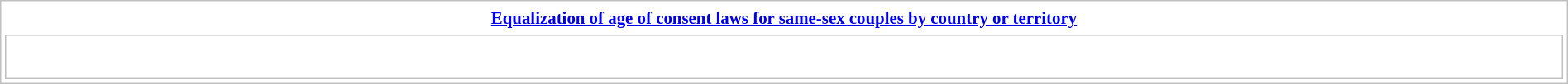<table class="collapsible collapsed" style="text-align: left; border: 1px solid silver; margin: 0.2em auto auto; width:100%; clear: both; padding: 1px;">
<tr>
<th style="font-size:87%; padding:0.2em 0.3em; text-align: center; "><span><a href='#'>Equalization of age of consent laws for same-sex couples by country or territory</a></span></th>
</tr>
<tr>
<td style="border: solid 1px silver; padding: 8px;"><br><div></div></td>
</tr>
</table>
